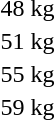<table>
<tr>
<td>48 kg</td>
<td></td>
<td></td>
<td></td>
</tr>
<tr>
<td>51 kg</td>
<td></td>
<td></td>
<td></td>
</tr>
<tr>
<td>55 kg</td>
<td></td>
<td></td>
<td></td>
</tr>
<tr>
<td>59 kg</td>
<td></td>
<td></td>
<td></td>
</tr>
</table>
